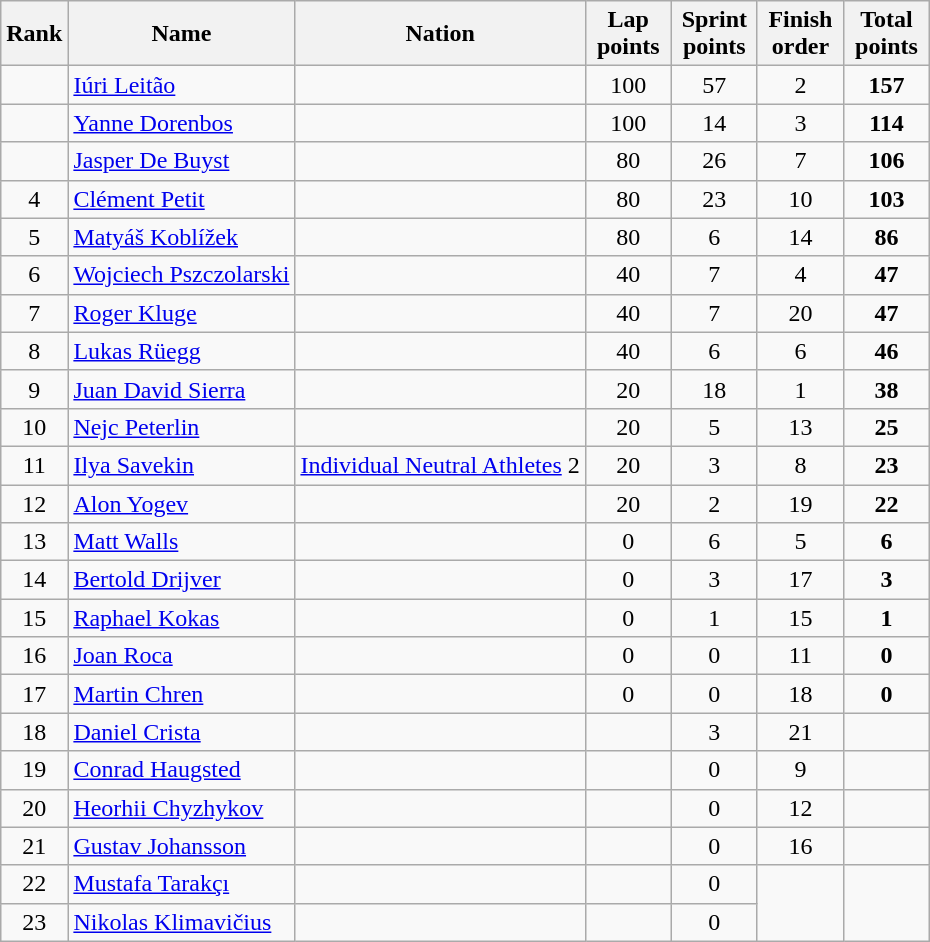<table class="wikitable sortable" style="text-align:center">
<tr>
<th>Rank</th>
<th>Name</th>
<th>Nation</th>
<th width=50>Lap points</th>
<th width=50>Sprint points</th>
<th width=50>Finish order</th>
<th width=50>Total points</th>
</tr>
<tr>
<td></td>
<td align=left><a href='#'>Iúri Leitão</a></td>
<td align=left></td>
<td>100</td>
<td>57</td>
<td>2</td>
<td><strong>157</strong></td>
</tr>
<tr>
<td></td>
<td align=left><a href='#'>Yanne Dorenbos</a></td>
<td align=left></td>
<td>100</td>
<td>14</td>
<td>3</td>
<td><strong>114</strong></td>
</tr>
<tr>
<td></td>
<td align=left><a href='#'>Jasper De Buyst</a></td>
<td align=left></td>
<td>80</td>
<td>26</td>
<td>7</td>
<td><strong>106</strong></td>
</tr>
<tr>
<td>4</td>
<td align=left><a href='#'>Clément Petit</a></td>
<td align=left></td>
<td>80</td>
<td>23</td>
<td>10</td>
<td><strong>103</strong></td>
</tr>
<tr>
<td>5</td>
<td align=left><a href='#'>Matyáš Koblížek</a></td>
<td align=left></td>
<td>80</td>
<td>6</td>
<td>14</td>
<td><strong>86</strong></td>
</tr>
<tr>
<td>6</td>
<td align=left><a href='#'>Wojciech Pszczolarski</a></td>
<td align=left></td>
<td>40</td>
<td>7</td>
<td>4</td>
<td><strong>47</strong></td>
</tr>
<tr>
<td>7</td>
<td align=left><a href='#'>Roger Kluge</a></td>
<td align=left></td>
<td>40</td>
<td>7</td>
<td>20</td>
<td><strong>47</strong></td>
</tr>
<tr>
<td>8</td>
<td align=left><a href='#'>Lukas Rüegg</a></td>
<td align=left></td>
<td>40</td>
<td>6</td>
<td>6</td>
<td><strong>46</strong></td>
</tr>
<tr>
<td>9</td>
<td align=left><a href='#'>Juan David Sierra</a></td>
<td align=left></td>
<td>20</td>
<td>18</td>
<td>1</td>
<td><strong>38</strong></td>
</tr>
<tr>
<td>10</td>
<td align=left><a href='#'>Nejc Peterlin</a></td>
<td align=left></td>
<td>20</td>
<td>5</td>
<td>13</td>
<td><strong>25</strong></td>
</tr>
<tr>
<td>11</td>
<td align=left><a href='#'>Ilya Savekin</a></td>
<td align=left><a href='#'>Individual Neutral Athletes</a> 2</td>
<td>20</td>
<td>3</td>
<td>8</td>
<td><strong>23</strong></td>
</tr>
<tr>
<td>12</td>
<td align=left><a href='#'>Alon Yogev</a></td>
<td align=left></td>
<td>20</td>
<td>2</td>
<td>19</td>
<td><strong>22</strong></td>
</tr>
<tr>
<td>13</td>
<td align=left><a href='#'>Matt Walls</a></td>
<td align=left></td>
<td>0</td>
<td>6</td>
<td>5</td>
<td><strong>6</strong></td>
</tr>
<tr>
<td>14</td>
<td align=left><a href='#'>Bertold Drijver</a></td>
<td align=left></td>
<td>0</td>
<td>3</td>
<td>17</td>
<td><strong>3</strong></td>
</tr>
<tr>
<td>15</td>
<td align=left><a href='#'>Raphael Kokas</a></td>
<td align=left></td>
<td>0</td>
<td>1</td>
<td>15</td>
<td><strong>1</strong></td>
</tr>
<tr>
<td>16</td>
<td align=left><a href='#'>Joan Roca</a></td>
<td align=left></td>
<td>0</td>
<td>0</td>
<td>11</td>
<td><strong>0</strong></td>
</tr>
<tr>
<td>17</td>
<td align=left><a href='#'>Martin Chren</a></td>
<td align=left></td>
<td>0</td>
<td>0</td>
<td>18</td>
<td><strong>0</strong></td>
</tr>
<tr>
<td>18</td>
<td align=left><a href='#'>Daniel Crista</a></td>
<td align=left></td>
<td></td>
<td>3</td>
<td>21</td>
<td><strong></strong></td>
</tr>
<tr>
<td>19</td>
<td align=left><a href='#'>Conrad Haugsted</a></td>
<td align=left></td>
<td></td>
<td>0</td>
<td>9</td>
<td><strong></strong></td>
</tr>
<tr>
<td>20</td>
<td align=left><a href='#'>Heorhii Chyzhykov</a></td>
<td align=left></td>
<td></td>
<td>0</td>
<td>12</td>
<td><strong></strong></td>
</tr>
<tr>
<td>21</td>
<td align=left><a href='#'>Gustav Johansson</a></td>
<td align=left></td>
<td></td>
<td>0</td>
<td>16</td>
<td><strong></strong></td>
</tr>
<tr>
<td>22</td>
<td align=left><a href='#'>Mustafa Tarakçı</a></td>
<td align=left></td>
<td></td>
<td>0</td>
<td rowspan=2></td>
<td rowspan=2></td>
</tr>
<tr>
<td>23</td>
<td align=left><a href='#'>Nikolas Klimavičius</a></td>
<td align=left></td>
<td></td>
<td>0</td>
</tr>
</table>
